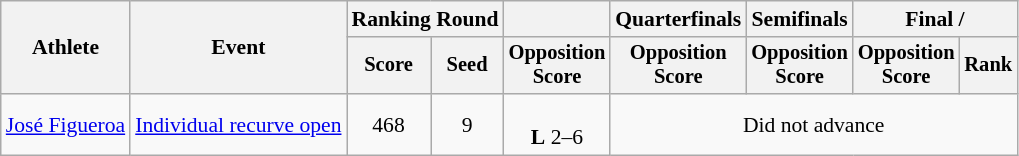<table class=wikitable style=font-size:90%;text-align:center>
<tr>
<th rowspan=2>Athlete</th>
<th rowspan=2>Event</th>
<th colspan=2>Ranking Round</th>
<th></th>
<th>Quarterfinals</th>
<th>Semifinals</th>
<th colspan=2>Final / </th>
</tr>
<tr style=font-size:95%>
<th>Score</th>
<th>Seed</th>
<th>Opposition<br>Score</th>
<th>Opposition<br>Score</th>
<th>Opposition<br>Score</th>
<th>Opposition<br>Score</th>
<th>Rank</th>
</tr>
<tr>
<td align=left><a href='#'>José Figueroa</a></td>
<td align=left><a href='#'>Individual recurve open</a></td>
<td>468</td>
<td>9</td>
<td><br><strong>L</strong> 2–6</td>
<td colspan=4>Did not advance</td>
</tr>
</table>
